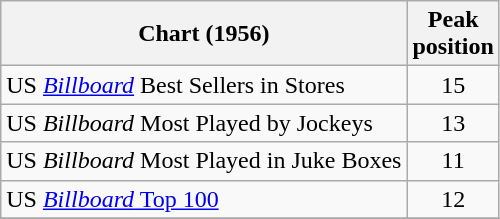<table class="wikitable sortable">
<tr>
<th align="left">Chart (1956)</th>
<th align="left">Peak<br>position</th>
</tr>
<tr>
<td>US <em><a href='#'>Billboard</a></em> Best Sellers in Stores</td>
<td style="text-align:center;">15</td>
</tr>
<tr>
<td>US <em>Billboard</em> Most Played by Jockeys</td>
<td style="text-align:center;">13</td>
</tr>
<tr>
<td>US <em>Billboard</em> Most Played in Juke Boxes</td>
<td style="text-align:center;">11</td>
</tr>
<tr>
<td>US <a href='#'><em>Billboard</em> Top 100</a></td>
<td style="text-align:center;">12</td>
</tr>
<tr>
</tr>
</table>
